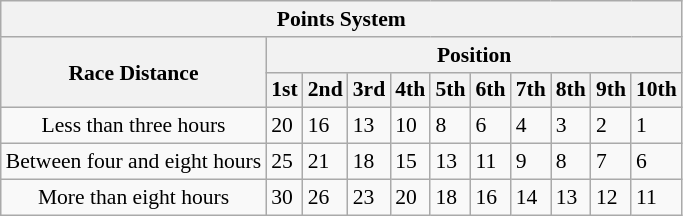<table class="wikitable" style="font-size: 90%;">
<tr>
<th colspan=11>Points System</th>
</tr>
<tr>
<th rowspan=2>Race Distance</th>
<th colspan=10>Position</th>
</tr>
<tr>
<th>1st</th>
<th>2nd</th>
<th>3rd</th>
<th>4th</th>
<th>5th</th>
<th>6th</th>
<th>7th</th>
<th>8th</th>
<th>9th</th>
<th>10th</th>
</tr>
<tr>
<td align="center">Less than three hours</td>
<td>20</td>
<td>16</td>
<td>13</td>
<td>10</td>
<td>8</td>
<td>6</td>
<td>4</td>
<td>3</td>
<td>2</td>
<td>1</td>
</tr>
<tr>
<td align="center">Between four and eight hours</td>
<td>25</td>
<td>21</td>
<td>18</td>
<td>15</td>
<td>13</td>
<td>11</td>
<td>9</td>
<td>8</td>
<td>7</td>
<td>6</td>
</tr>
<tr>
<td align="center">More than eight hours</td>
<td>30</td>
<td>26</td>
<td>23</td>
<td>20</td>
<td>18</td>
<td>16</td>
<td>14</td>
<td>13</td>
<td>12</td>
<td>11</td>
</tr>
</table>
